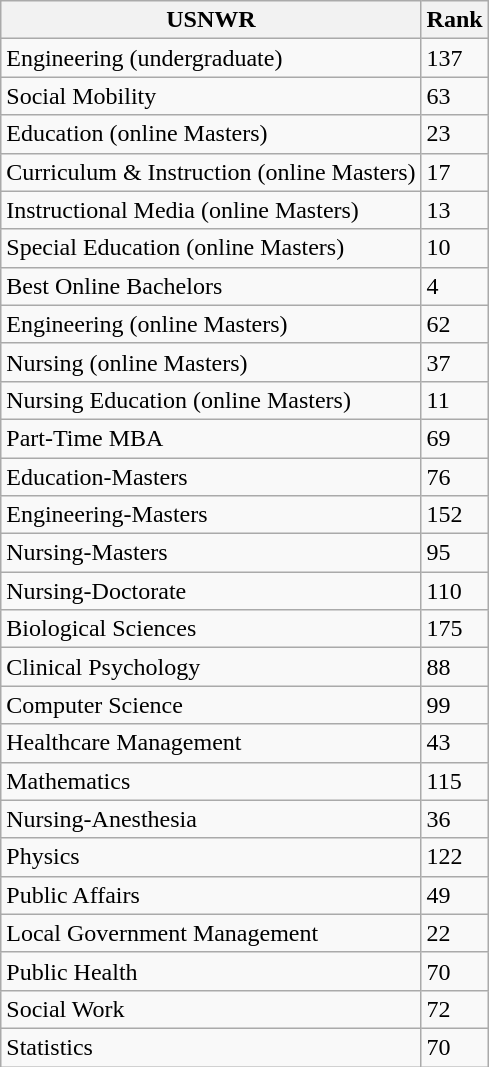<table class="wikitable sortable mw-collapsible">
<tr>
<th>USNWR</th>
<th>Rank</th>
</tr>
<tr>
<td>Engineering (undergraduate)</td>
<td>137</td>
</tr>
<tr>
<td>Social Mobility</td>
<td>63</td>
</tr>
<tr>
<td>Education (online Masters)</td>
<td>23</td>
</tr>
<tr>
<td>Curriculum & Instruction (online Masters)</td>
<td>17</td>
</tr>
<tr>
<td>Instructional Media (online Masters)</td>
<td>13</td>
</tr>
<tr>
<td>Special Education (online Masters)</td>
<td>10</td>
</tr>
<tr>
<td>Best Online Bachelors</td>
<td>4</td>
</tr>
<tr>
<td>Engineering (online Masters)</td>
<td>62</td>
</tr>
<tr>
<td>Nursing (online Masters)</td>
<td>37</td>
</tr>
<tr>
<td>Nursing Education (online Masters)</td>
<td>11</td>
</tr>
<tr>
<td>Part-Time MBA</td>
<td>69</td>
</tr>
<tr>
<td>Education-Masters</td>
<td>76</td>
</tr>
<tr>
<td>Engineering-Masters</td>
<td>152</td>
</tr>
<tr>
<td>Nursing-Masters</td>
<td>95</td>
</tr>
<tr>
<td>Nursing-Doctorate</td>
<td>110</td>
</tr>
<tr>
<td>Biological Sciences</td>
<td>175</td>
</tr>
<tr>
<td>Clinical Psychology</td>
<td>88</td>
</tr>
<tr>
<td>Computer Science</td>
<td>99</td>
</tr>
<tr>
<td>Healthcare Management</td>
<td>43</td>
</tr>
<tr>
<td>Mathematics</td>
<td>115</td>
</tr>
<tr>
<td>Nursing-Anesthesia</td>
<td>36</td>
</tr>
<tr>
<td>Physics</td>
<td>122</td>
</tr>
<tr>
<td>Public Affairs</td>
<td>49</td>
</tr>
<tr>
<td>Local Government Management</td>
<td>22</td>
</tr>
<tr>
<td>Public Health</td>
<td>70</td>
</tr>
<tr>
<td>Social Work</td>
<td>72</td>
</tr>
<tr>
<td>Statistics</td>
<td>70</td>
</tr>
</table>
